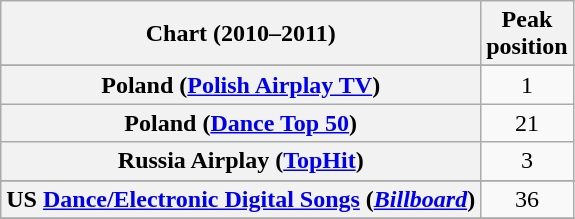<table class="wikitable sortable plainrowheaders" style="text-align:center">
<tr>
<th scope="col">Chart (2010–2011)</th>
<th scope="col">Peak<br>position</th>
</tr>
<tr>
</tr>
<tr>
</tr>
<tr>
</tr>
<tr>
</tr>
<tr>
</tr>
<tr>
</tr>
<tr>
<th scope="row">Poland (<a href='#'>Polish Airplay TV</a>)</th>
<td>1</td>
</tr>
<tr>
<th scope="row">Poland (<a href='#'>Dance Top 50</a>)</th>
<td>21</td>
</tr>
<tr>
<th scope="row">Russia Airplay (<a href='#'>TopHit</a>)</th>
<td>3</td>
</tr>
<tr>
</tr>
<tr>
</tr>
<tr>
<th scope="row">US <a href='#'>Dance/Electronic Digital Songs</a> (<em><a href='#'>Billboard</a></em>)</th>
<td>36</td>
</tr>
<tr>
</tr>
</table>
